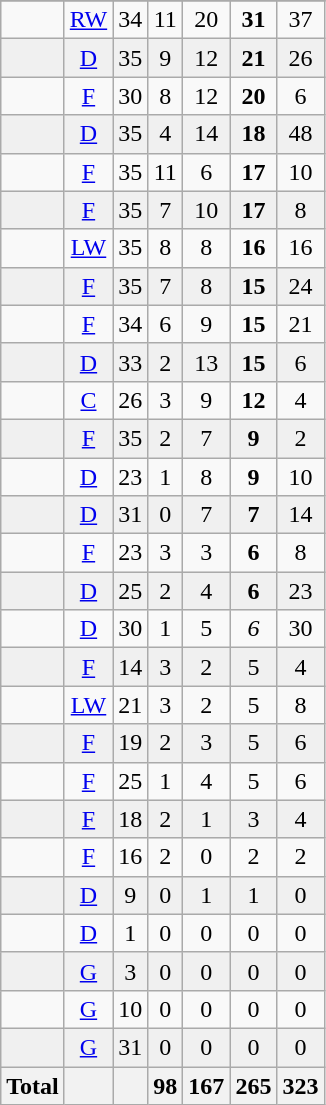<table class="wikitable sortable">
<tr align="center">
</tr>
<tr align="center" bgcolor="">
<td></td>
<td><a href='#'>RW</a></td>
<td>34</td>
<td>11</td>
<td>20</td>
<td><strong>31</strong></td>
<td>37</td>
</tr>
<tr align="center" bgcolor="f0f0f0">
<td></td>
<td><a href='#'>D</a></td>
<td>35</td>
<td>9</td>
<td>12</td>
<td><strong>21</strong></td>
<td>26</td>
</tr>
<tr align="center" bgcolor="">
<td></td>
<td><a href='#'>F</a></td>
<td>30</td>
<td>8</td>
<td>12</td>
<td><strong>20</strong></td>
<td>6</td>
</tr>
<tr align="center" bgcolor="f0f0f0">
<td></td>
<td><a href='#'>D</a></td>
<td>35</td>
<td>4</td>
<td>14</td>
<td><strong>18</strong></td>
<td>48</td>
</tr>
<tr align="center" bgcolor="">
<td></td>
<td><a href='#'>F</a></td>
<td>35</td>
<td>11</td>
<td>6</td>
<td><strong>17</strong></td>
<td>10</td>
</tr>
<tr align="center" bgcolor="f0f0f0">
<td></td>
<td><a href='#'>F</a></td>
<td>35</td>
<td>7</td>
<td>10</td>
<td><strong>17</strong></td>
<td>8</td>
</tr>
<tr align="center" bgcolor="">
<td></td>
<td><a href='#'>LW</a></td>
<td>35</td>
<td>8</td>
<td>8</td>
<td><strong>16</strong></td>
<td>16</td>
</tr>
<tr align="center" bgcolor="f0f0f0">
<td></td>
<td><a href='#'>F</a></td>
<td>35</td>
<td>7</td>
<td>8</td>
<td><strong>15</strong></td>
<td>24</td>
</tr>
<tr align="center" bgcolor="">
<td></td>
<td><a href='#'>F</a></td>
<td>34</td>
<td>6</td>
<td>9</td>
<td><strong>15</strong></td>
<td>21</td>
</tr>
<tr align="center" bgcolor="f0f0f0">
<td></td>
<td><a href='#'>D</a></td>
<td>33</td>
<td>2</td>
<td>13</td>
<td><strong>15</strong></td>
<td>6</td>
</tr>
<tr align="center" bgcolor="">
<td></td>
<td><a href='#'>C</a></td>
<td>26</td>
<td>3</td>
<td>9</td>
<td><strong>12</strong></td>
<td>4</td>
</tr>
<tr align="center" bgcolor="f0f0f0">
<td></td>
<td><a href='#'>F</a></td>
<td>35</td>
<td>2</td>
<td>7</td>
<td><strong>9</strong></td>
<td>2</td>
</tr>
<tr align="center" bgcolor="">
<td></td>
<td><a href='#'>D</a></td>
<td>23</td>
<td>1</td>
<td>8</td>
<td><strong>9</strong></td>
<td>10</td>
</tr>
<tr align="center" bgcolor="f0f0f0">
<td></td>
<td><a href='#'>D</a></td>
<td>31</td>
<td>0</td>
<td>7</td>
<td><strong>7</strong></td>
<td>14</td>
</tr>
<tr align="center" bgcolor="">
<td></td>
<td><a href='#'>F</a></td>
<td>23</td>
<td>3</td>
<td>3</td>
<td><strong>6</strong></td>
<td>8</td>
</tr>
<tr align="center" bgcolor="f0f0f0">
<td></td>
<td><a href='#'>D</a></td>
<td>25</td>
<td>2</td>
<td>4</td>
<td><strong>6</strong></td>
<td>23</td>
</tr>
<tr align="center" bgcolor="">
<td></td>
<td><a href='#'>D</a></td>
<td>30</td>
<td>1</td>
<td>5</td>
<td><em>6<strong></td>
<td>30</td>
</tr>
<tr align="center" bgcolor="f0f0f0">
<td></td>
<td><a href='#'>F</a></td>
<td>14</td>
<td>3</td>
<td>2</td>
<td></strong>5<strong></td>
<td>4</td>
</tr>
<tr align="center" bgcolor="">
<td></td>
<td><a href='#'>LW</a></td>
<td>21</td>
<td>3</td>
<td>2</td>
<td></strong>5<strong></td>
<td>8</td>
</tr>
<tr align="center" bgcolor="f0f0f0">
<td></td>
<td><a href='#'>F</a></td>
<td>19</td>
<td>2</td>
<td>3</td>
<td></strong>5<strong></td>
<td>6</td>
</tr>
<tr align="center" bgcolor="">
<td></td>
<td><a href='#'>F</a></td>
<td>25</td>
<td>1</td>
<td>4</td>
<td></strong>5<strong></td>
<td>6</td>
</tr>
<tr align="center" bgcolor="f0f0f0">
<td></td>
<td><a href='#'>F</a></td>
<td>18</td>
<td>2</td>
<td>1</td>
<td></strong>3<strong></td>
<td>4</td>
</tr>
<tr align="center" bgcolor="">
<td></td>
<td><a href='#'>F</a></td>
<td>16</td>
<td>2</td>
<td>0</td>
<td></strong>2<strong></td>
<td>2</td>
</tr>
<tr align="center" bgcolor="f0f0f0">
<td></td>
<td><a href='#'>D</a></td>
<td>9</td>
<td>0</td>
<td>1</td>
<td></strong>1<strong></td>
<td>0</td>
</tr>
<tr align="center" bgcolor="">
<td></td>
<td><a href='#'>D</a></td>
<td>1</td>
<td>0</td>
<td>0</td>
<td></strong>0<strong></td>
<td>0</td>
</tr>
<tr align="center" bgcolor="f0f0f0">
<td></td>
<td><a href='#'>G</a></td>
<td>3</td>
<td>0</td>
<td>0</td>
<td></strong>0<strong></td>
<td>0</td>
</tr>
<tr align="center" bgcolor="">
<td></td>
<td><a href='#'>G</a></td>
<td>10</td>
<td>0</td>
<td>0</td>
<td></strong>0<strong></td>
<td>0</td>
</tr>
<tr align="center" bgcolor="f0f0f0">
<td></td>
<td><a href='#'>G</a></td>
<td>31</td>
<td>0</td>
<td>0</td>
<td></strong>0<strong></td>
<td>0</td>
</tr>
<tr>
<th>Total</th>
<th></th>
<th></th>
<th>98</th>
<th>167</th>
<th>265</th>
<th>323</th>
</tr>
</table>
